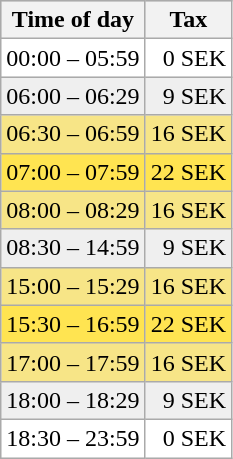<table class="wikitable">
<tr style="background:#cccccc;">
<th>Time of day</th>
<th>Tax</th>
</tr>
<tr style="background:#ffffff;">
<td>00:00 – 05:59</td>
<td align="right">0 SEK</td>
</tr>
<tr style="background:#efefef;">
<td>06:00 – 06:29</td>
<td align="right">9 SEK</td>
</tr>
<tr style="background:#f7e587;">
<td>06:30 – 06:59</td>
<td align="right">16 SEK</td>
</tr>
<tr style="background:#ffe451;">
<td>07:00 – 07:59</td>
<td align="right">22 SEK</td>
</tr>
<tr style="background:#f7e587;">
<td>08:00 – 08:29</td>
<td align="right">16 SEK</td>
</tr>
<tr style="background:#efefef;">
<td>08:30 – 14:59</td>
<td align="right">9 SEK</td>
</tr>
<tr style="background:#f7e587;">
<td>15:00 – 15:29</td>
<td align="right">16 SEK</td>
</tr>
<tr style="background:#ffe451;">
<td>15:30 – 16:59</td>
<td align="right">22 SEK</td>
</tr>
<tr style="background:#f7e587;">
<td>17:00 – 17:59</td>
<td align="right">16 SEK</td>
</tr>
<tr style="background:#efefef;">
<td>18:00 – 18:29</td>
<td align="right">9 SEK</td>
</tr>
<tr style="background:#ffffff;">
<td>18:30 – 23:59</td>
<td align="right">0 SEK</td>
</tr>
</table>
